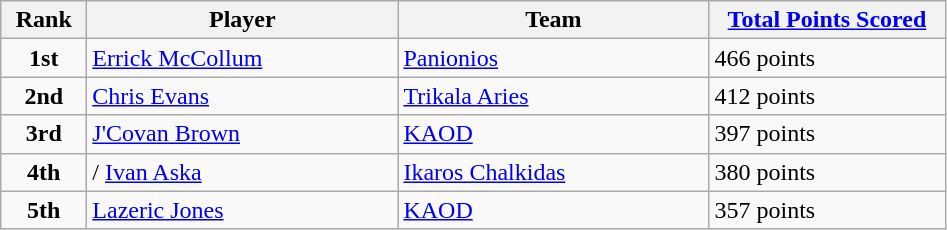<table class="wikitable sortable">
<tr>
<th style="width:50px;">Rank</th>
<th style="width:200px;">Player</th>
<th style="width:200px;">Team</th>
<th style="width:150px;"><a href='#'>Total Points Scored</a></th>
</tr>
<tr>
<td style="text-align:center;"><strong>1st</strong></td>
<td> <a href='#'>Errick McCollum</a></td>
<td><a href='#'>Panionios</a></td>
<td>466 points</td>
</tr>
<tr>
<td style="text-align:center;"><strong>2nd</strong></td>
<td> <a href='#'>Chris Evans</a></td>
<td><a href='#'>Trikala Aries</a></td>
<td>412 points</td>
</tr>
<tr>
<td style="text-align:center;"><strong>3rd</strong></td>
<td> <a href='#'>J'Covan Brown</a></td>
<td><a href='#'>KAOD</a></td>
<td>397 points</td>
</tr>
<tr>
<td style="text-align:center;"><strong>4th</strong></td>
<td>/ <a href='#'>Ivan Aska</a></td>
<td><a href='#'>Ikaros Chalkidas</a></td>
<td>380 points</td>
</tr>
<tr>
<td style="text-align:center;"><strong>5th</strong></td>
<td> <a href='#'>Lazeric Jones</a></td>
<td><a href='#'>KAOD</a></td>
<td>357 points</td>
</tr>
</table>
